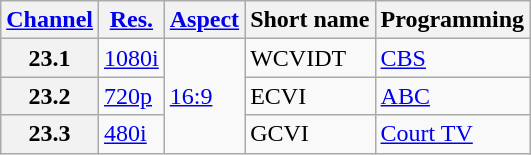<table class="wikitable">
<tr>
<th scope = "col"><a href='#'>Channel</a></th>
<th scope = "col"><a href='#'>Res.</a></th>
<th scope = "col"><a href='#'>Aspect</a></th>
<th scope = "col">Short name</th>
<th scope = "col">Programming</th>
</tr>
<tr>
<th scope = "row">23.1</th>
<td><a href='#'>1080i</a></td>
<td rowspan="3"><a href='#'>16:9</a></td>
<td>WCVIDT</td>
<td><a href='#'>CBS</a></td>
</tr>
<tr>
<th scope = "row">23.2</th>
<td><a href='#'>720p</a></td>
<td>ECVI</td>
<td><a href='#'>ABC</a></td>
</tr>
<tr>
<th scope = "row">23.3</th>
<td><a href='#'>480i</a></td>
<td>GCVI</td>
<td><a href='#'>Court TV</a></td>
</tr>
</table>
